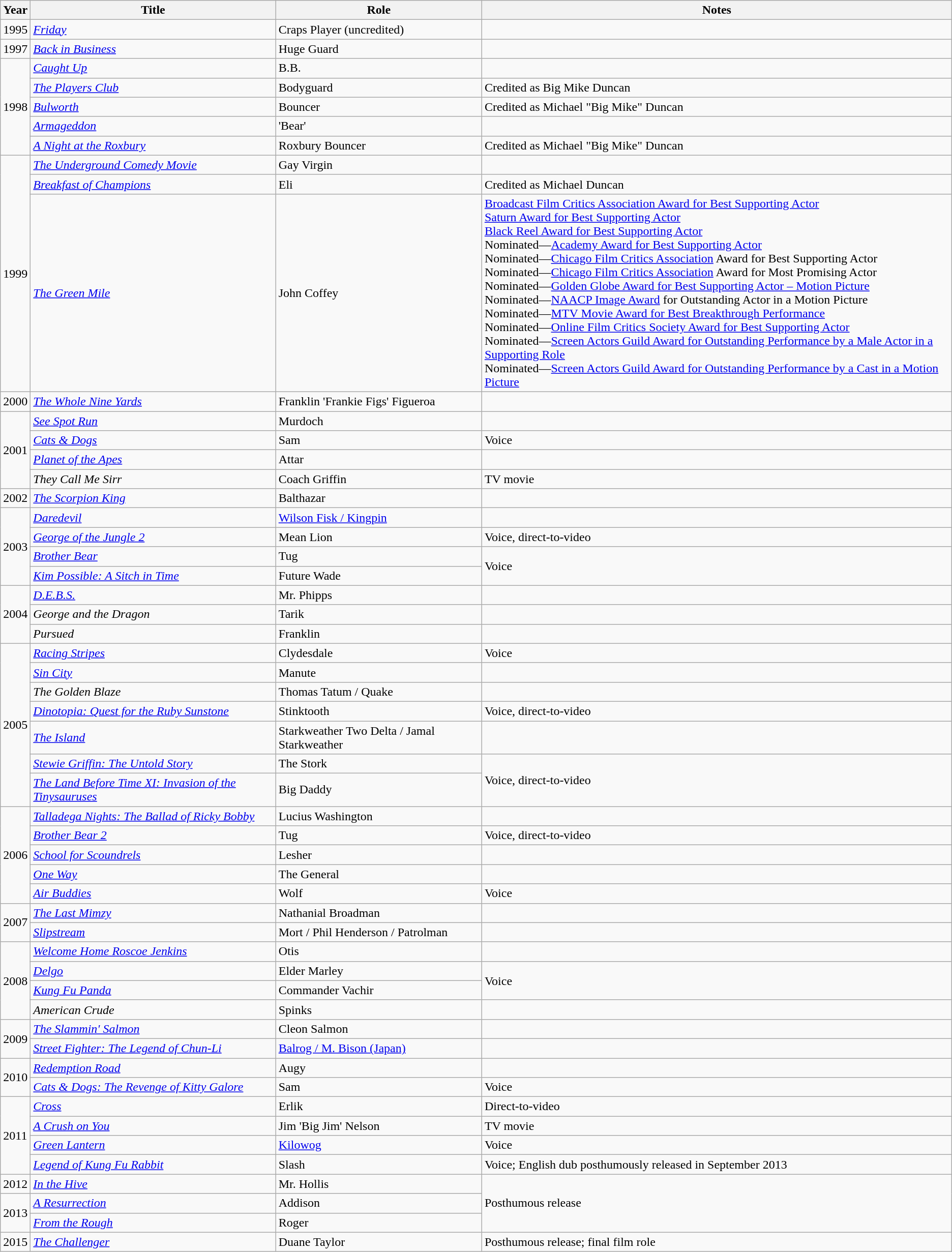<table class="wikitable sortable">
<tr>
<th>Year</th>
<th>Title</th>
<th>Role</th>
<th>Notes</th>
</tr>
<tr>
<td>1995</td>
<td><em><a href='#'>Friday</a></em></td>
<td>Craps Player (uncredited)</td>
<td></td>
</tr>
<tr>
<td>1997</td>
<td><em><a href='#'>Back in Business</a></em></td>
<td>Huge Guard</td>
<td></td>
</tr>
<tr>
<td rowspan="5">1998</td>
<td><em><a href='#'>Caught Up</a></em></td>
<td>B.B.</td>
<td></td>
</tr>
<tr>
<td><em><a href='#'>The Players Club</a></em></td>
<td>Bodyguard</td>
<td>Credited as Big Mike Duncan</td>
</tr>
<tr>
<td><em><a href='#'>Bulworth</a></em></td>
<td>Bouncer</td>
<td>Credited as Michael "Big Mike" Duncan</td>
</tr>
<tr>
<td><em><a href='#'>Armageddon</a></em></td>
<td>'Bear'</td>
<td></td>
</tr>
<tr>
<td><em><a href='#'>A Night at the Roxbury</a></em></td>
<td>Roxbury Bouncer</td>
<td>Credited as Michael "Big Mike" Duncan</td>
</tr>
<tr>
<td rowspan="3">1999</td>
<td><em><a href='#'>The Underground Comedy Movie</a></em></td>
<td>Gay Virgin</td>
<td></td>
</tr>
<tr>
<td><em><a href='#'>Breakfast of Champions</a></em></td>
<td>Eli</td>
<td>Credited as Michael Duncan</td>
</tr>
<tr>
<td><em><a href='#'>The Green Mile</a></em></td>
<td>John Coffey</td>
<td><a href='#'>Broadcast Film Critics Association Award for Best Supporting Actor</a><br><a href='#'>Saturn Award for Best Supporting Actor</a><br><a href='#'>Black Reel Award for Best Supporting Actor</a><br>Nominated—<a href='#'>Academy Award for Best Supporting Actor</a><br>Nominated—<a href='#'>Chicago Film Critics Association</a> Award for Best Supporting Actor<br>Nominated—<a href='#'>Chicago Film Critics Association</a> Award for Most Promising Actor<br>Nominated—<a href='#'>Golden Globe Award for Best Supporting Actor – Motion Picture</a><br>Nominated—<a href='#'>NAACP Image Award</a> for Outstanding Actor in a Motion Picture<br>Nominated—<a href='#'>MTV Movie Award for Best Breakthrough Performance</a><br>Nominated—<a href='#'>Online Film Critics Society Award for Best Supporting Actor</a><br>Nominated—<a href='#'>Screen Actors Guild Award for Outstanding Performance by a Male Actor in a Supporting Role</a><br>Nominated—<a href='#'>Screen Actors Guild Award for Outstanding Performance by a Cast in a Motion Picture</a></td>
</tr>
<tr>
<td>2000</td>
<td><em><a href='#'>The Whole Nine Yards</a></em></td>
<td>Franklin 'Frankie Figs' Figueroa</td>
<td></td>
</tr>
<tr>
<td rowspan="4">2001</td>
<td><em><a href='#'>See Spot Run</a></em></td>
<td>Murdoch</td>
<td></td>
</tr>
<tr>
<td><em><a href='#'>Cats & Dogs</a></em></td>
<td>Sam</td>
<td>Voice</td>
</tr>
<tr>
<td><em><a href='#'>Planet of the Apes</a></em></td>
<td>Attar</td>
<td></td>
</tr>
<tr>
<td><em>They Call Me Sirr</em></td>
<td>Coach Griffin</td>
<td>TV movie</td>
</tr>
<tr>
<td>2002</td>
<td><em><a href='#'>The Scorpion King</a></em></td>
<td>Balthazar</td>
<td></td>
</tr>
<tr>
<td rowspan="4">2003</td>
<td><em><a href='#'>Daredevil</a></em></td>
<td><a href='#'>Wilson Fisk / Kingpin</a></td>
<td></td>
</tr>
<tr>
<td><em><a href='#'>George of the Jungle 2</a></em></td>
<td>Mean Lion</td>
<td>Voice, direct-to-video</td>
</tr>
<tr>
<td><em><a href='#'>Brother Bear</a></em></td>
<td>Tug</td>
<td rowspan="2">Voice</td>
</tr>
<tr>
<td><em><a href='#'>Kim Possible: A Sitch in Time</a></em></td>
<td>Future Wade</td>
</tr>
<tr>
<td rowspan="3">2004</td>
<td><em><a href='#'>D.E.B.S.</a></em></td>
<td>Mr. Phipps</td>
<td></td>
</tr>
<tr>
<td><em>George and the Dragon</em></td>
<td>Tarik</td>
<td></td>
</tr>
<tr>
<td><em>Pursued</em></td>
<td>Franklin</td>
<td></td>
</tr>
<tr>
<td rowspan="7">2005</td>
<td><em><a href='#'>Racing Stripes</a></em></td>
<td>Clydesdale</td>
<td>Voice</td>
</tr>
<tr>
<td><em><a href='#'>Sin City</a></em></td>
<td>Manute</td>
<td></td>
</tr>
<tr>
<td><em>The Golden Blaze</em></td>
<td>Thomas Tatum / Quake</td>
<td></td>
</tr>
<tr>
<td><em><a href='#'>Dinotopia: Quest for the Ruby Sunstone</a></em></td>
<td>Stinktooth</td>
<td>Voice, direct-to-video</td>
</tr>
<tr>
<td><em><a href='#'>The Island</a></em></td>
<td>Starkweather Two Delta / Jamal Starkweather</td>
<td></td>
</tr>
<tr>
<td><em><a href='#'>Stewie Griffin: The Untold Story</a></em></td>
<td>The Stork</td>
<td rowspan="2">Voice, direct-to-video</td>
</tr>
<tr>
<td><em><a href='#'>The Land Before Time XI: Invasion of the Tinysauruses</a></em></td>
<td>Big Daddy</td>
</tr>
<tr>
<td rowspan="5">2006</td>
<td><em><a href='#'>Talladega Nights: The Ballad of Ricky Bobby</a></em></td>
<td>Lucius Washington</td>
<td></td>
</tr>
<tr>
<td><em><a href='#'>Brother Bear 2</a></em></td>
<td>Tug</td>
<td>Voice, direct-to-video</td>
</tr>
<tr>
<td><em><a href='#'>School for Scoundrels</a></em></td>
<td>Lesher</td>
<td></td>
</tr>
<tr>
<td><em><a href='#'>One Way</a></em></td>
<td>The General</td>
<td></td>
</tr>
<tr>
<td><em><a href='#'>Air Buddies</a></em></td>
<td>Wolf</td>
<td>Voice</td>
</tr>
<tr>
<td rowspan="2">2007</td>
<td><em><a href='#'>The Last Mimzy</a></em></td>
<td>Nathanial Broadman</td>
<td></td>
</tr>
<tr>
<td><em><a href='#'>Slipstream</a></em></td>
<td>Mort / Phil Henderson / Patrolman</td>
<td></td>
</tr>
<tr>
<td rowspan="4">2008</td>
<td><em><a href='#'>Welcome Home Roscoe Jenkins</a></em></td>
<td>Otis</td>
<td></td>
</tr>
<tr>
<td><em><a href='#'>Delgo</a></em></td>
<td>Elder Marley</td>
<td rowspan="2">Voice</td>
</tr>
<tr>
<td><em><a href='#'>Kung Fu Panda</a></em></td>
<td>Commander Vachir</td>
</tr>
<tr>
<td><em>American Crude</em></td>
<td>Spinks</td>
<td></td>
</tr>
<tr>
<td rowspan="2">2009</td>
<td><em><a href='#'>The Slammin' Salmon</a></em></td>
<td>Cleon Salmon</td>
<td></td>
</tr>
<tr>
<td><em><a href='#'>Street Fighter: The Legend of Chun-Li</a></em></td>
<td><a href='#'>Balrog / M. Bison (Japan)</a></td>
<td></td>
</tr>
<tr>
<td rowspan="2">2010</td>
<td><em><a href='#'>Redemption Road</a></em></td>
<td>Augy</td>
<td></td>
</tr>
<tr>
<td><em><a href='#'>Cats & Dogs: The Revenge of Kitty Galore</a></em></td>
<td>Sam</td>
<td>Voice</td>
</tr>
<tr>
<td rowspan="4">2011</td>
<td><em><a href='#'>Cross</a></em></td>
<td>Erlik</td>
<td>Direct-to-video</td>
</tr>
<tr>
<td><em><a href='#'>A Crush on You</a></em></td>
<td>Jim 'Big Jim' Nelson</td>
<td>TV movie</td>
</tr>
<tr>
<td><em><a href='#'>Green Lantern</a></em></td>
<td><a href='#'>Kilowog</a></td>
<td>Voice</td>
</tr>
<tr>
<td><em><a href='#'>Legend of Kung Fu Rabbit</a></em></td>
<td>Slash</td>
<td>Voice; English dub posthumously released in September 2013</td>
</tr>
<tr>
<td>2012</td>
<td><em><a href='#'>In the Hive</a></em></td>
<td>Mr. Hollis</td>
<td rowspan="3">Posthumous release</td>
</tr>
<tr>
<td rowspan="2">2013</td>
<td><em><a href='#'>A Resurrection</a></em></td>
<td>Addison</td>
</tr>
<tr>
<td><em><a href='#'>From the Rough</a></em></td>
<td>Roger</td>
</tr>
<tr>
<td>2015</td>
<td><em><a href='#'>The Challenger</a></em></td>
<td>Duane Taylor</td>
<td>Posthumous release; final film role</td>
</tr>
</table>
